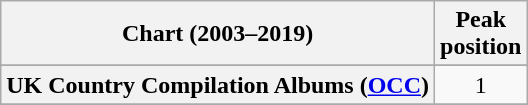<table class="wikitable sortable plainrowheaders" style="text-align:center">
<tr>
<th scope="col">Chart (2003–2019)</th>
<th scope="col">Peak<br>position</th>
</tr>
<tr>
</tr>
<tr>
</tr>
<tr>
</tr>
<tr>
<th scope="row">UK Country Compilation Albums (<a href='#'>OCC</a>)</th>
<td>1</td>
</tr>
<tr>
</tr>
<tr>
</tr>
</table>
